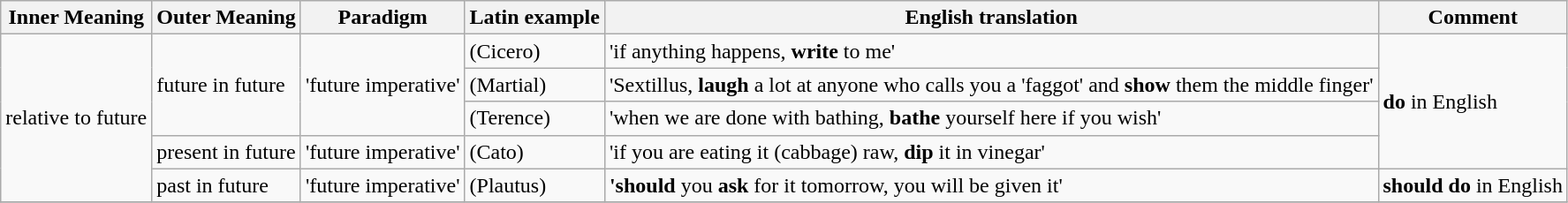<table class="wikitable">
<tr>
<th>Inner Meaning</th>
<th>Outer Meaning</th>
<th>Paradigm</th>
<th>Latin example</th>
<th>English translation</th>
<th>Comment</th>
</tr>
<tr>
<td rowspan=5>relative to future</td>
<td rowspan=3>future in future</td>
<td rowspan=3>'future imperative'</td>
<td> (Cicero)</td>
<td>'if anything happens, <strong>write</strong> to me'</td>
<td rowspan=4><strong>do</strong> in English</td>
</tr>
<tr>
<td> (Martial)</td>
<td>'Sextillus, <strong>laugh</strong> a lot at anyone who calls you a 'faggot' and <strong>show</strong> them the middle finger'</td>
</tr>
<tr>
<td> (Terence)</td>
<td>'when we are done with bathing, <strong>bathe</strong> yourself here if you wish'</td>
</tr>
<tr>
<td rowspan=1>present in future</td>
<td rowspan=1>'future imperative'</td>
<td> (Cato)</td>
<td>'if you are eating it (cabbage) raw, <strong>dip</strong> it in vinegar'</td>
</tr>
<tr>
<td rowspan=1>past in future</td>
<td rowspan=1>'future imperative'</td>
<td> (Plautus)</td>
<td><strong>'should</strong> you <strong>ask</strong> for it tomorrow, you will be given it'</td>
<td rowspan=1><strong>should do</strong> in English</td>
</tr>
<tr>
</tr>
</table>
